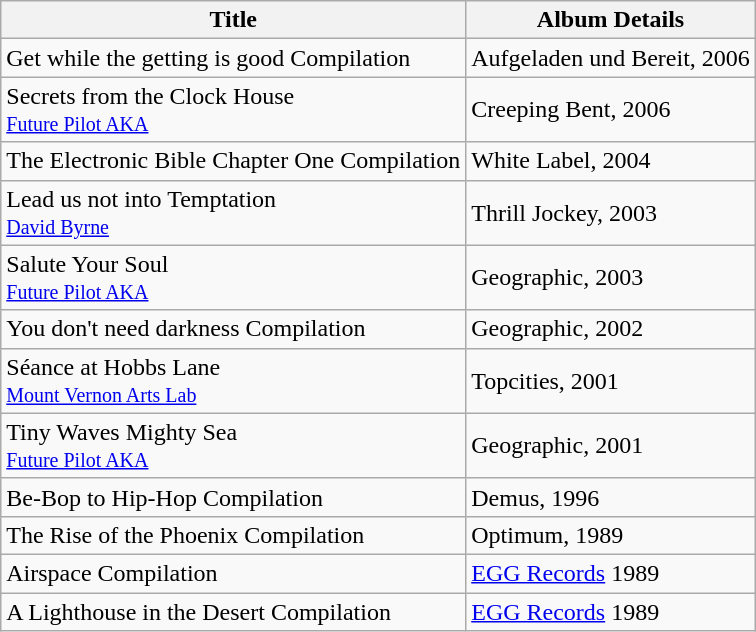<table class="wikitable">
<tr>
<th>Title</th>
<th>Album Details</th>
</tr>
<tr>
<td>Get while the getting is good Compilation</td>
<td>Aufgeladen und Bereit, 2006</td>
</tr>
<tr>
<td>Secrets from the Clock House<br><small><a href='#'>Future Pilot AKA</a></small></td>
<td>Creeping Bent, 2006</td>
</tr>
<tr>
<td>The Electronic Bible Chapter One Compilation</td>
<td>White Label, 2004</td>
</tr>
<tr>
<td>Lead us not into Temptation<br><small><a href='#'>David Byrne</a></small></td>
<td>Thrill Jockey, 2003</td>
</tr>
<tr>
<td>Salute Your Soul<br><small><a href='#'>Future Pilot AKA</a></small></td>
<td>Geographic, 2003</td>
</tr>
<tr>
<td>You don't need darkness Compilation</td>
<td>Geographic, 2002</td>
</tr>
<tr>
<td>Séance at Hobbs Lane<br><small><a href='#'>Mount Vernon Arts Lab</a></small></td>
<td>Topcities, 2001</td>
</tr>
<tr>
<td>Tiny Waves Mighty Sea<br><small><a href='#'>Future Pilot AKA</a></small></td>
<td>Geographic, 2001</td>
</tr>
<tr>
<td>Be-Bop to Hip-Hop Compilation</td>
<td>Demus, 1996</td>
</tr>
<tr>
<td>The Rise of the Phoenix Compilation</td>
<td>Optimum, 1989</td>
</tr>
<tr>
<td>Airspace Compilation</td>
<td><a href='#'>EGG Records</a> 1989</td>
</tr>
<tr>
<td>A Lighthouse in the Desert Compilation</td>
<td><a href='#'>EGG Records</a> 1989</td>
</tr>
</table>
